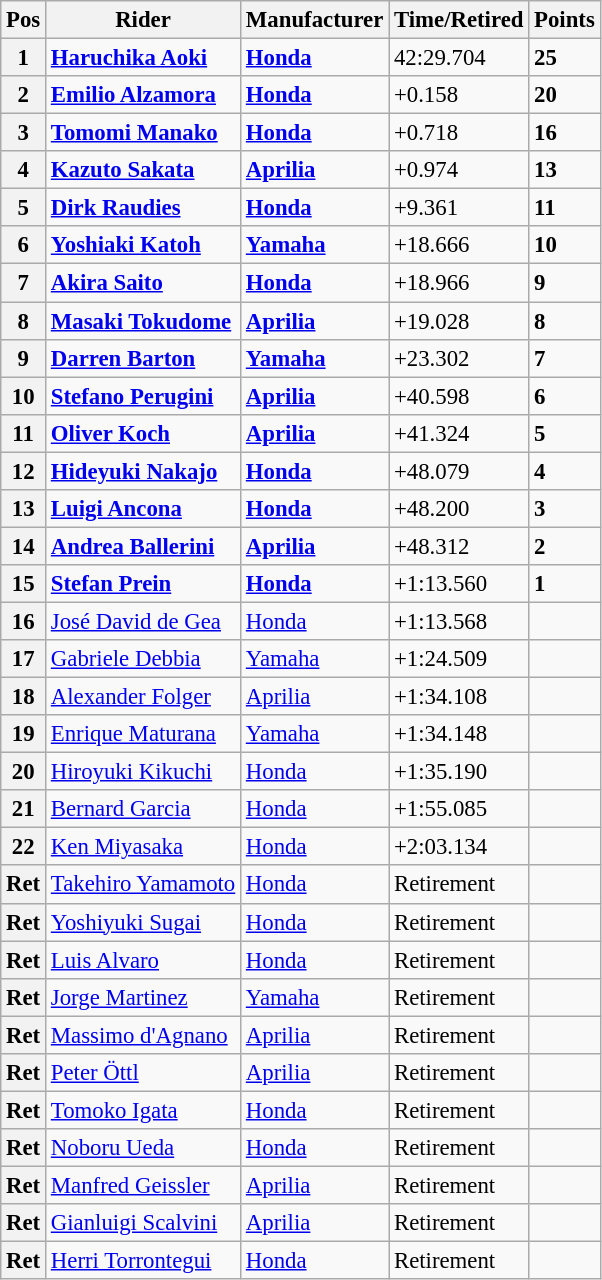<table class="wikitable" style="font-size: 95%;">
<tr>
<th>Pos</th>
<th>Rider</th>
<th>Manufacturer</th>
<th>Time/Retired</th>
<th>Points</th>
</tr>
<tr>
<th>1</th>
<td> <strong><a href='#'>Haruchika Aoki</a></strong></td>
<td><strong><a href='#'>Honda</a></strong></td>
<td>42:29.704</td>
<td><strong>25</strong></td>
</tr>
<tr>
<th>2</th>
<td> <strong><a href='#'>Emilio Alzamora</a></strong></td>
<td><strong><a href='#'>Honda</a></strong></td>
<td>+0.158</td>
<td><strong>20</strong></td>
</tr>
<tr>
<th>3</th>
<td> <strong><a href='#'>Tomomi Manako</a></strong></td>
<td><strong><a href='#'>Honda</a></strong></td>
<td>+0.718</td>
<td><strong>16</strong></td>
</tr>
<tr>
<th>4</th>
<td> <strong><a href='#'>Kazuto Sakata</a></strong></td>
<td><strong><a href='#'>Aprilia</a></strong></td>
<td>+0.974</td>
<td><strong>13</strong></td>
</tr>
<tr>
<th>5</th>
<td> <strong><a href='#'>Dirk Raudies</a></strong></td>
<td><strong><a href='#'>Honda</a></strong></td>
<td>+9.361</td>
<td><strong>11</strong></td>
</tr>
<tr>
<th>6</th>
<td> <strong><a href='#'>Yoshiaki Katoh</a></strong></td>
<td><strong><a href='#'>Yamaha</a></strong></td>
<td>+18.666</td>
<td><strong>10</strong></td>
</tr>
<tr>
<th>7</th>
<td> <strong><a href='#'>Akira Saito</a></strong></td>
<td><strong><a href='#'>Honda</a></strong></td>
<td>+18.966</td>
<td><strong>9</strong></td>
</tr>
<tr>
<th>8</th>
<td> <strong><a href='#'>Masaki Tokudome</a></strong></td>
<td><strong><a href='#'>Aprilia</a></strong></td>
<td>+19.028</td>
<td><strong>8</strong></td>
</tr>
<tr>
<th>9</th>
<td> <strong><a href='#'>Darren Barton</a></strong></td>
<td><strong><a href='#'>Yamaha</a></strong></td>
<td>+23.302</td>
<td><strong>7</strong></td>
</tr>
<tr>
<th>10</th>
<td> <strong><a href='#'>Stefano Perugini</a></strong></td>
<td><strong><a href='#'>Aprilia</a></strong></td>
<td>+40.598</td>
<td><strong>6</strong></td>
</tr>
<tr>
<th>11</th>
<td> <strong><a href='#'>Oliver Koch</a></strong></td>
<td><strong><a href='#'>Aprilia</a></strong></td>
<td>+41.324</td>
<td><strong>5</strong></td>
</tr>
<tr>
<th>12</th>
<td> <strong><a href='#'>Hideyuki Nakajo</a></strong></td>
<td><strong><a href='#'>Honda</a></strong></td>
<td>+48.079</td>
<td><strong>4</strong></td>
</tr>
<tr>
<th>13</th>
<td> <strong><a href='#'>Luigi Ancona</a></strong></td>
<td><strong><a href='#'>Honda</a></strong></td>
<td>+48.200</td>
<td><strong>3</strong></td>
</tr>
<tr>
<th>14</th>
<td> <strong><a href='#'>Andrea Ballerini</a></strong></td>
<td><strong><a href='#'>Aprilia</a></strong></td>
<td>+48.312</td>
<td><strong>2</strong></td>
</tr>
<tr>
<th>15</th>
<td> <strong><a href='#'>Stefan Prein</a></strong></td>
<td><strong><a href='#'>Honda</a></strong></td>
<td>+1:13.560</td>
<td><strong>1</strong></td>
</tr>
<tr>
<th>16</th>
<td> <a href='#'>José David de Gea</a></td>
<td><a href='#'>Honda</a></td>
<td>+1:13.568</td>
<td></td>
</tr>
<tr>
<th>17</th>
<td> <a href='#'>Gabriele Debbia</a></td>
<td><a href='#'>Yamaha</a></td>
<td>+1:24.509</td>
<td></td>
</tr>
<tr>
<th>18</th>
<td> <a href='#'>Alexander Folger</a></td>
<td><a href='#'>Aprilia</a></td>
<td>+1:34.108</td>
<td></td>
</tr>
<tr>
<th>19</th>
<td> <a href='#'>Enrique Maturana</a></td>
<td><a href='#'>Yamaha</a></td>
<td>+1:34.148</td>
<td></td>
</tr>
<tr>
<th>20</th>
<td> <a href='#'>Hiroyuki Kikuchi</a></td>
<td><a href='#'>Honda</a></td>
<td>+1:35.190</td>
<td></td>
</tr>
<tr>
<th>21</th>
<td> <a href='#'>Bernard Garcia</a></td>
<td><a href='#'>Honda</a></td>
<td>+1:55.085</td>
<td></td>
</tr>
<tr>
<th>22</th>
<td> <a href='#'>Ken Miyasaka</a></td>
<td><a href='#'>Honda</a></td>
<td>+2:03.134</td>
<td></td>
</tr>
<tr>
<th>Ret</th>
<td> <a href='#'>Takehiro Yamamoto</a></td>
<td><a href='#'>Honda</a></td>
<td>Retirement</td>
<td></td>
</tr>
<tr>
<th>Ret</th>
<td> <a href='#'>Yoshiyuki Sugai</a></td>
<td><a href='#'>Honda</a></td>
<td>Retirement</td>
<td></td>
</tr>
<tr>
<th>Ret</th>
<td> <a href='#'>Luis Alvaro</a></td>
<td><a href='#'>Honda</a></td>
<td>Retirement</td>
<td></td>
</tr>
<tr>
<th>Ret</th>
<td> <a href='#'>Jorge Martinez</a></td>
<td><a href='#'>Yamaha</a></td>
<td>Retirement</td>
<td></td>
</tr>
<tr>
<th>Ret</th>
<td> <a href='#'>Massimo d'Agnano</a></td>
<td><a href='#'>Aprilia</a></td>
<td>Retirement</td>
<td></td>
</tr>
<tr>
<th>Ret</th>
<td> <a href='#'>Peter Öttl</a></td>
<td><a href='#'>Aprilia</a></td>
<td>Retirement</td>
<td></td>
</tr>
<tr>
<th>Ret</th>
<td> <a href='#'>Tomoko Igata</a></td>
<td><a href='#'>Honda</a></td>
<td>Retirement</td>
<td></td>
</tr>
<tr>
<th>Ret</th>
<td> <a href='#'>Noboru Ueda</a></td>
<td><a href='#'>Honda</a></td>
<td>Retirement</td>
<td></td>
</tr>
<tr>
<th>Ret</th>
<td> <a href='#'>Manfred Geissler</a></td>
<td><a href='#'>Aprilia</a></td>
<td>Retirement</td>
<td></td>
</tr>
<tr>
<th>Ret</th>
<td> <a href='#'>Gianluigi Scalvini</a></td>
<td><a href='#'>Aprilia</a></td>
<td>Retirement</td>
<td></td>
</tr>
<tr>
<th>Ret</th>
<td> <a href='#'>Herri Torrontegui</a></td>
<td><a href='#'>Honda</a></td>
<td>Retirement</td>
<td></td>
</tr>
</table>
